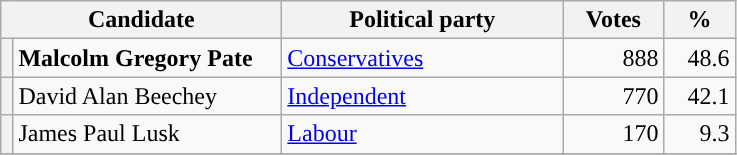<table class="wikitable">
<tr>
<th valign=top colspan="2" style="width: 180px">Candidate</th>
<th valign=top style="width: 180px">Political party</th>
<th valign=top style="width: 60px">Votes</th>
<th valign=top style="width: 40px">%</th>
</tr>
<tr>
<th style="background-color: "></th>
<td><strong>Malcolm Gregory Pate</strong></td>
<td><a href='#'>Conservatives</a></td>
<td align="right">888</td>
<td align="right">48.6</td>
</tr>
<tr>
<th style="background-color: "></th>
<td>David Alan Beechey</td>
<td><a href='#'>Independent</a></td>
<td align="right">770</td>
<td align="right">42.1</td>
</tr>
<tr>
<th style="background-color: "></th>
<td>James Paul Lusk</td>
<td><a href='#'>Labour</a></td>
<td align="right">170</td>
<td align="right">9.3</td>
</tr>
<tr>
</tr>
</table>
